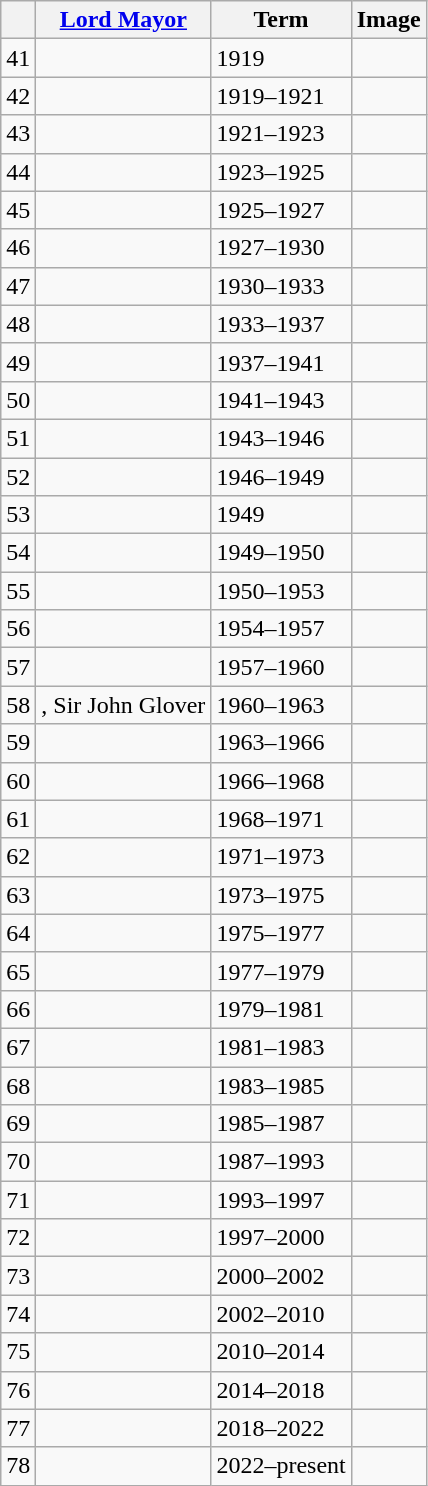<table class="wikitable sortable">
<tr>
<th></th>
<th><a href='#'>Lord Mayor</a></th>
<th>Term</th>
<th>Image</th>
</tr>
<tr>
<td>41</td>
<td></td>
<td>1919</td>
<td></td>
</tr>
<tr>
<td>42</td>
<td></td>
<td>1919–1921</td>
<td></td>
</tr>
<tr>
<td>43</td>
<td></td>
<td>1921–1923</td>
<td></td>
</tr>
<tr>
<td>44</td>
<td></td>
<td>1923–1925</td>
<td></td>
</tr>
<tr>
<td>45</td>
<td></td>
<td>1925–1927</td>
<td></td>
</tr>
<tr>
<td>46</td>
<td></td>
<td>1927–1930</td>
<td></td>
</tr>
<tr>
<td>47</td>
<td></td>
<td>1930–1933</td>
<td></td>
</tr>
<tr>
<td>48</td>
<td></td>
<td>1933–1937</td>
<td></td>
</tr>
<tr>
<td>49</td>
<td></td>
<td>1937–1941</td>
<td></td>
</tr>
<tr>
<td>50</td>
<td></td>
<td>1941–1943</td>
<td></td>
</tr>
<tr>
<td>51</td>
<td></td>
<td>1943–1946</td>
<td></td>
</tr>
<tr>
<td>52</td>
<td></td>
<td>1946–1949</td>
<td></td>
</tr>
<tr>
<td>53</td>
<td></td>
<td>1949</td>
<td></td>
</tr>
<tr>
<td>54</td>
<td></td>
<td>1949–1950</td>
<td></td>
</tr>
<tr>
<td>55</td>
<td></td>
<td>1950–1953</td>
<td></td>
</tr>
<tr>
<td>56</td>
<td></td>
<td>1954–1957</td>
<td></td>
</tr>
<tr>
<td>57</td>
<td></td>
<td>1957–1960</td>
<td></td>
</tr>
<tr>
<td>58</td>
<td>, Sir John Glover</td>
<td>1960–1963</td>
<td></td>
</tr>
<tr>
<td>59</td>
<td></td>
<td>1963–1966</td>
<td></td>
</tr>
<tr>
<td>60</td>
<td></td>
<td>1966–1968</td>
<td></td>
</tr>
<tr>
<td>61</td>
<td></td>
<td>1968–1971</td>
<td></td>
</tr>
<tr>
<td>62</td>
<td></td>
<td>1971–1973</td>
<td></td>
</tr>
<tr>
<td>63</td>
<td></td>
<td>1973–1975</td>
<td></td>
</tr>
<tr>
<td>64</td>
<td></td>
<td>1975–1977</td>
<td></td>
</tr>
<tr>
<td>65</td>
<td></td>
<td>1977–1979</td>
<td></td>
</tr>
<tr>
<td>66</td>
<td></td>
<td>1979–1981</td>
<td></td>
</tr>
<tr>
<td>67</td>
<td></td>
<td>1981–1983</td>
<td></td>
</tr>
<tr>
<td>68</td>
<td></td>
<td>1983–1985</td>
<td></td>
</tr>
<tr>
<td>69</td>
<td></td>
<td>1985–1987</td>
<td></td>
</tr>
<tr>
<td>70</td>
<td></td>
<td>1987–1993</td>
<td></td>
</tr>
<tr>
<td>71</td>
<td></td>
<td>1993–1997</td>
<td></td>
</tr>
<tr>
<td>72</td>
<td></td>
<td>1997–2000</td>
<td></td>
</tr>
<tr>
<td>73</td>
<td></td>
<td>2000–2002</td>
<td></td>
</tr>
<tr>
<td>74</td>
<td></td>
<td>2002–2010</td>
<td></td>
</tr>
<tr>
<td>75</td>
<td></td>
<td>2010–2014</td>
<td></td>
</tr>
<tr>
<td>76</td>
<td></td>
<td>2014–2018</td>
<td></td>
</tr>
<tr>
<td>77</td>
<td></td>
<td>2018–2022</td>
<td></td>
</tr>
<tr>
<td>78</td>
<td></td>
<td>2022–present</td>
<td></td>
</tr>
</table>
